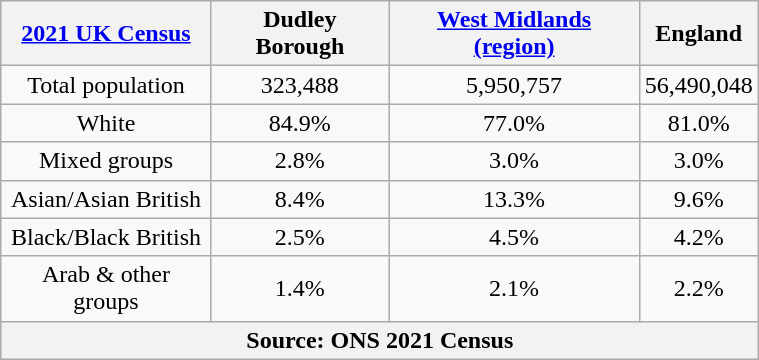<table class="wikitable" id="toc" style="float: right; margin-left: 1em; width: 40%;  text-align:center" cellspacing="5">
<tr>
<th><a href='#'>2021 UK Census</a></th>
<th>Dudley Borough</th>
<th><a href='#'>West Midlands (region)</a></th>
<th>England</th>
</tr>
<tr>
<td>Total population</td>
<td>323,488</td>
<td>5,950,757</td>
<td>56,490,048</td>
</tr>
<tr>
<td>White</td>
<td>84.9%</td>
<td>77.0%</td>
<td>81.0%</td>
</tr>
<tr>
<td>Mixed groups</td>
<td>2.8%</td>
<td>3.0%</td>
<td>3.0%</td>
</tr>
<tr>
<td>Asian/Asian British</td>
<td>8.4%</td>
<td>13.3%</td>
<td>9.6%</td>
</tr>
<tr>
<td>Black/Black British</td>
<td>2.5%</td>
<td>4.5%</td>
<td>4.2%</td>
</tr>
<tr>
<td>Arab & other groups</td>
<td>1.4%</td>
<td>2.1%</td>
<td>2.2%</td>
</tr>
<tr>
<th colspan=4>Source: ONS 2021 Census</th>
</tr>
</table>
